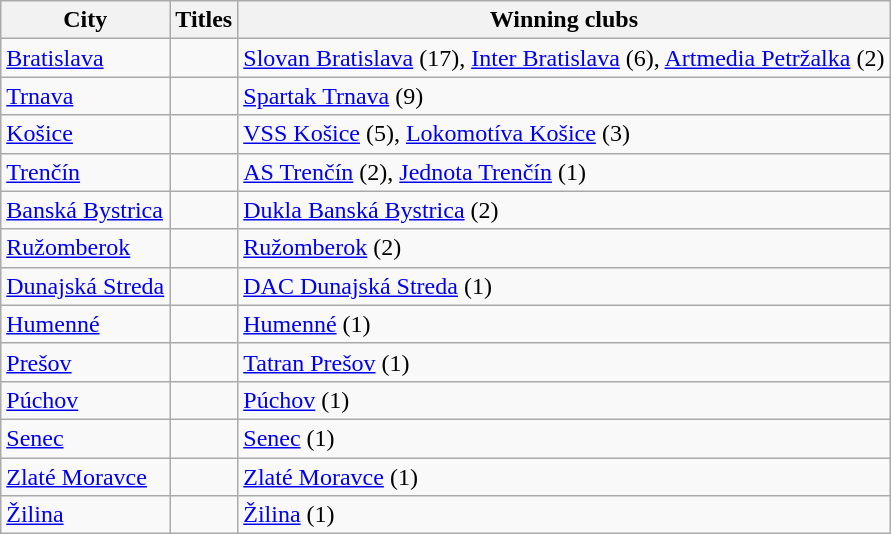<table class="wikitable">
<tr>
<th>City</th>
<th>Titles</th>
<th>Winning clubs</th>
</tr>
<tr>
<td> <a href='#'>Bratislava</a></td>
<td></td>
<td><a href='#'>Slovan Bratislava</a> (17), <a href='#'>Inter Bratislava</a> (6), <a href='#'>Artmedia Petržalka</a> (2)</td>
</tr>
<tr>
<td> <a href='#'>Trnava</a></td>
<td></td>
<td><a href='#'>Spartak Trnava</a> (9)</td>
</tr>
<tr>
<td> <a href='#'>Košice</a></td>
<td></td>
<td><a href='#'>VSS Košice</a> (5), <a href='#'>Lokomotíva Košice</a> (3)</td>
</tr>
<tr>
<td> <a href='#'>Trenčín</a></td>
<td></td>
<td><a href='#'>AS Trenčín</a> (2), <a href='#'>Jednota Trenčín</a> (1)</td>
</tr>
<tr>
<td> <a href='#'>Banská Bystrica</a></td>
<td></td>
<td><a href='#'>Dukla Banská Bystrica</a> (2)</td>
</tr>
<tr>
<td> <a href='#'>Ružomberok</a></td>
<td></td>
<td><a href='#'>Ružomberok</a> (2)</td>
</tr>
<tr>
<td> <a href='#'>Dunajská Streda</a></td>
<td></td>
<td><a href='#'>DAC Dunajská Streda</a> (1)</td>
</tr>
<tr>
<td> <a href='#'>Humenné</a></td>
<td></td>
<td><a href='#'>Humenné</a> (1)</td>
</tr>
<tr>
<td> <a href='#'>Prešov</a></td>
<td></td>
<td><a href='#'>Tatran Prešov</a> (1)</td>
</tr>
<tr>
<td> <a href='#'>Púchov</a></td>
<td></td>
<td><a href='#'>Púchov</a> (1)</td>
</tr>
<tr>
<td> <a href='#'>Senec</a></td>
<td></td>
<td><a href='#'>Senec</a> (1)</td>
</tr>
<tr>
<td> <a href='#'>Zlaté Moravce</a></td>
<td></td>
<td><a href='#'>Zlaté Moravce</a> (1)</td>
</tr>
<tr>
<td> <a href='#'>Žilina</a></td>
<td></td>
<td><a href='#'>Žilina</a> (1)</td>
</tr>
</table>
